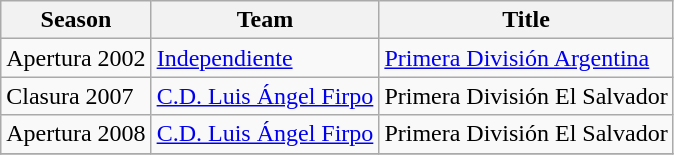<table class="wikitable">
<tr>
<th>Season</th>
<th>Team</th>
<th>Title</th>
</tr>
<tr>
<td>Apertura 2002</td>
<td><a href='#'>Independiente</a></td>
<td><a href='#'>Primera División Argentina</a></td>
</tr>
<tr>
<td>Clasura 2007</td>
<td><a href='#'>C.D. Luis Ángel Firpo</a></td>
<td>Primera División El Salvador</td>
</tr>
<tr>
<td>Apertura 2008</td>
<td><a href='#'>C.D. Luis Ángel Firpo</a></td>
<td>Primera División El Salvador</td>
</tr>
<tr>
</tr>
</table>
